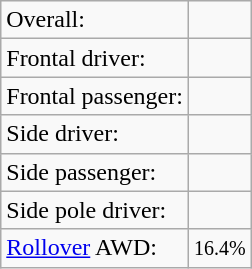<table class="wikitable">
<tr>
<td>Overall:</td>
<td></td>
</tr>
<tr>
<td>Frontal driver:</td>
<td></td>
</tr>
<tr>
<td>Frontal passenger:</td>
<td></td>
</tr>
<tr>
<td>Side driver:</td>
<td></td>
</tr>
<tr>
<td>Side passenger:</td>
<td></td>
</tr>
<tr>
<td>Side pole driver:</td>
<td></td>
</tr>
<tr>
<td><a href='#'>Rollover</a> AWD:</td>
<td> <small>16.4%</small></td>
</tr>
</table>
